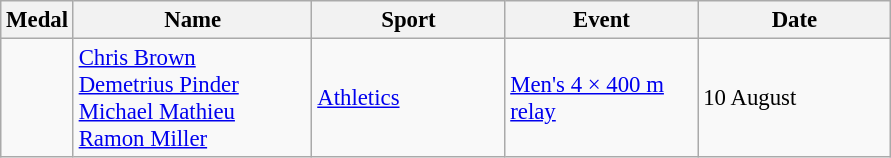<table class="wikitable sortable" style="font-size:95%;">
<tr>
<th>Medal</th>
<th style="width:10em">Name</th>
<th style="width:8em">Sport</th>
<th style="width:8em">Event</th>
<th style="width:8em">Date</th>
</tr>
<tr>
<td></td>
<td><a href='#'>Chris Brown</a><br><a href='#'>Demetrius Pinder</a><br><a href='#'>Michael Mathieu</a><br><a href='#'>Ramon Miller</a></td>
<td><a href='#'>Athletics</a></td>
<td><a href='#'>Men's 4 × 400 m relay</a></td>
<td>10 August</td>
</tr>
</table>
